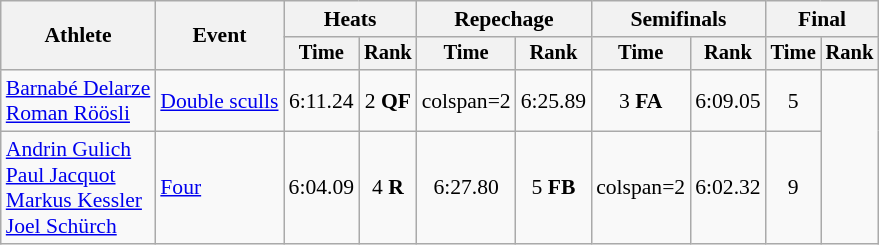<table class="wikitable" style="font-size:90%">
<tr>
<th rowspan="2">Athlete</th>
<th rowspan="2">Event</th>
<th colspan="2">Heats</th>
<th colspan="2">Repechage</th>
<th colspan="2">Semifinals</th>
<th colspan="2">Final</th>
</tr>
<tr style="font-size:95%">
<th>Time</th>
<th>Rank</th>
<th>Time</th>
<th>Rank</th>
<th>Time</th>
<th>Rank</th>
<th>Time</th>
<th>Rank</th>
</tr>
<tr align=center>
<td align=left><a href='#'>Barnabé Delarze</a><br><a href='#'>Roman Röösli</a></td>
<td align=left><a href='#'>Double sculls</a></td>
<td>6:11.24</td>
<td>2 <strong>QF</strong></td>
<td>colspan=2 </td>
<td>6:25.89</td>
<td>3 <strong>FA</strong></td>
<td>6:09.05</td>
<td>5</td>
</tr>
<tr align=center>
<td align=left><a href='#'>Andrin Gulich</a><br><a href='#'>Paul Jacquot</a><br><a href='#'>Markus Kessler</a><br><a href='#'>Joel Schürch</a></td>
<td align=left><a href='#'>Four</a></td>
<td>6:04.09</td>
<td>4 <strong>R</strong></td>
<td>6:27.80</td>
<td>5 <strong>FB</strong></td>
<td>colspan=2 </td>
<td>6:02.32</td>
<td>9</td>
</tr>
</table>
